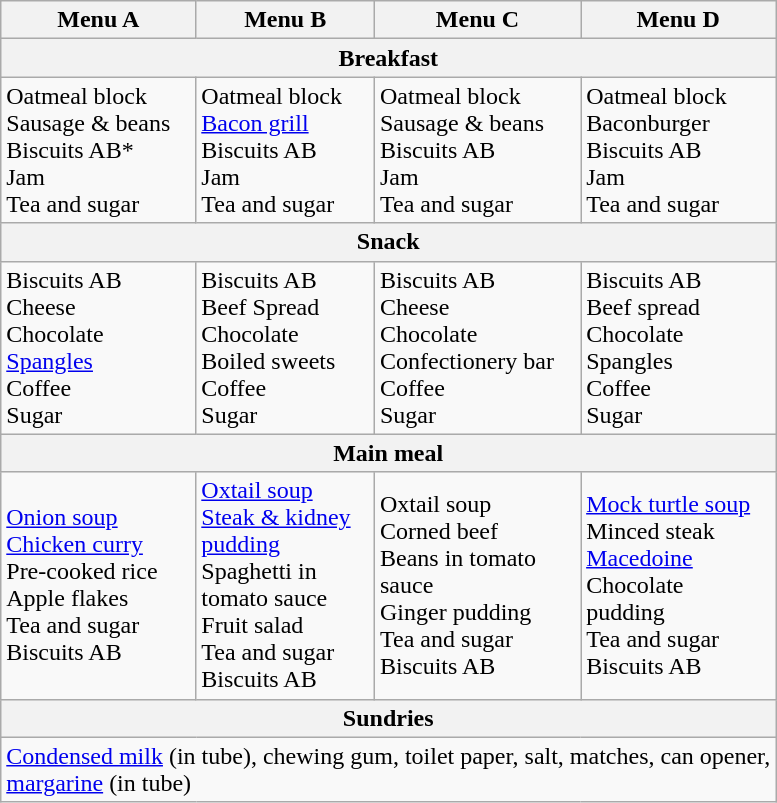<table class="wikitable collapsible collapsed" style="min-width:400px">
<tr>
<th>Menu A</th>
<th>Menu B</th>
<th>Menu C</th>
<th>Menu D</th>
</tr>
<tr>
<th colspan="4">Breakfast</th>
</tr>
<tr>
<td>Oatmeal block<br>Sausage & beans<br>Biscuits AB*<br>Jam<br>Tea and sugar</td>
<td>Oatmeal block<br><a href='#'>Bacon grill</a><br>Biscuits AB<br>Jam<br>Tea and sugar</td>
<td>Oatmeal block<br>Sausage & beans<br>Biscuits AB<br>Jam<br>Tea and sugar</td>
<td>Oatmeal block<br>Baconburger<br>Biscuits AB<br>Jam<br>Tea and sugar</td>
</tr>
<tr>
<th colspan="4">Snack</th>
</tr>
<tr>
<td>Biscuits AB<br>Cheese<br>Chocolate<br><a href='#'>Spangles</a><br>Coffee<br>Sugar</td>
<td>Biscuits AB<br>Beef Spread<br>Chocolate<br>Boiled sweets<br>Coffee<br>Sugar</td>
<td>Biscuits AB<br>Cheese<br>Chocolate<br>Confectionery bar<br>Coffee<br>Sugar</td>
<td>Biscuits AB<br>Beef spread<br>Chocolate<br>Spangles<br>Coffee<br>Sugar</td>
</tr>
<tr>
<th colspan="4">Main meal</th>
</tr>
<tr>
<td><a href='#'>Onion soup</a><br><a href='#'>Chicken curry</a><br>Pre-cooked rice<br>Apple flakes<br>Tea and sugar<br>Biscuits AB</td>
<td><a href='#'>Oxtail soup</a><br><a href='#'>Steak & kidney</a><br><a href='#'>pudding</a><br>Spaghetti in<br>tomato sauce<br>Fruit salad<br>Tea and sugar<br>Biscuits AB</td>
<td>Oxtail soup<br>Corned beef<br>Beans in tomato<br>sauce<br>Ginger pudding<br>Tea and sugar<br>Biscuits AB</td>
<td><a href='#'>Mock turtle soup</a><br>Minced steak<br><a href='#'>Macedoine</a><br>Chocolate<br>pudding<br>Tea and sugar<br>Biscuits AB</td>
</tr>
<tr>
<th colspan="4">Sundries</th>
</tr>
<tr>
<td colspan="4"><a href='#'>Condensed milk</a> (in tube), chewing gum, toilet paper, salt, matches, can opener,<br><a href='#'>margarine</a> (in tube)</td>
</tr>
</table>
